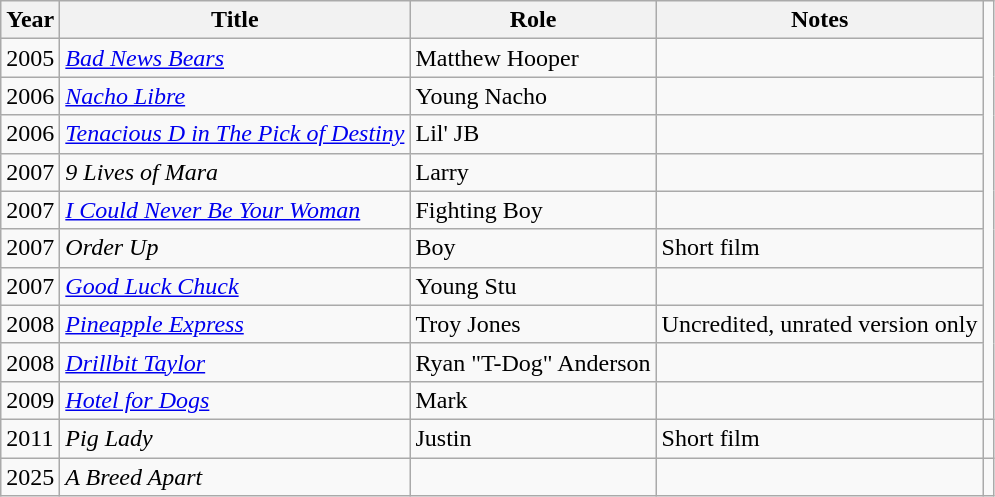<table class="wikitable sortable">
<tr>
<th>Year</th>
<th>Title</th>
<th>Role</th>
<th class="unsortable">Notes</th>
</tr>
<tr>
<td>2005</td>
<td><em><a href='#'>Bad News Bears</a></em></td>
<td>Matthew Hooper</td>
<td></td>
</tr>
<tr>
<td>2006</td>
<td><em><a href='#'>Nacho Libre</a></em></td>
<td>Young Nacho</td>
<td></td>
</tr>
<tr>
<td>2006</td>
<td><em><a href='#'>Tenacious D in The Pick of Destiny</a></em></td>
<td>Lil' JB</td>
<td></td>
</tr>
<tr>
<td>2007</td>
<td><em>9 Lives of Mara</em></td>
<td>Larry</td>
<td></td>
</tr>
<tr>
<td>2007</td>
<td><em><a href='#'>I Could Never Be Your Woman</a></em></td>
<td>Fighting Boy</td>
<td></td>
</tr>
<tr>
<td>2007</td>
<td><em>Order Up</em></td>
<td>Boy</td>
<td>Short film</td>
</tr>
<tr>
<td>2007</td>
<td><em><a href='#'>Good Luck Chuck</a></em></td>
<td>Young Stu</td>
<td></td>
</tr>
<tr>
<td>2008</td>
<td><em><a href='#'>Pineapple Express</a></em></td>
<td>Troy Jones</td>
<td>Uncredited, unrated version only</td>
</tr>
<tr>
<td>2008</td>
<td><em><a href='#'>Drillbit Taylor</a></em></td>
<td>Ryan "T-Dog" Anderson</td>
<td></td>
</tr>
<tr>
<td>2009</td>
<td><em><a href='#'>Hotel for Dogs</a></em></td>
<td>Mark</td>
<td></td>
</tr>
<tr>
<td>2011</td>
<td><em>Pig Lady</em></td>
<td>Justin</td>
<td>Short film</td>
<td></td>
</tr>
<tr>
<td>2025</td>
<td><em>A Breed Apart</em></td>
<td></td>
<td></td>
<td></td>
</tr>
</table>
